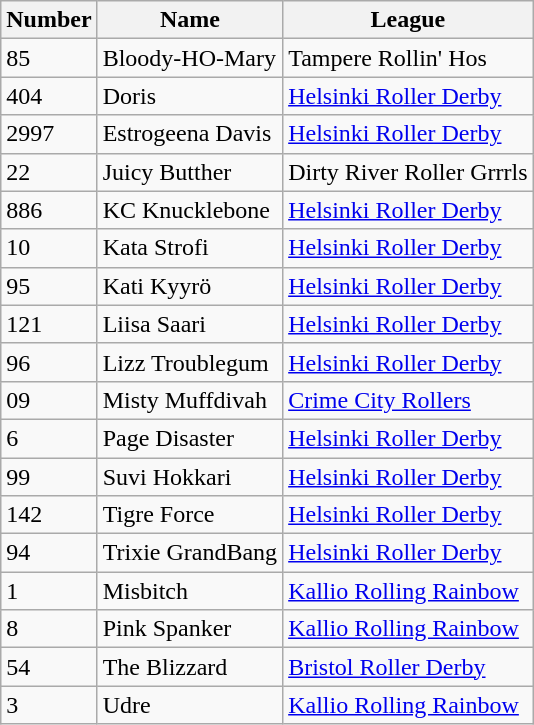<table class="wikitable sortable">
<tr>
<th>Number</th>
<th>Name</th>
<th>League</th>
</tr>
<tr>
<td>85</td>
<td>Bloody-HO-Mary</td>
<td>Tampere Rollin' Hos</td>
</tr>
<tr>
<td>404</td>
<td>Doris</td>
<td><a href='#'>Helsinki Roller Derby</a></td>
</tr>
<tr>
<td>2997</td>
<td>Estrogeena Davis</td>
<td><a href='#'>Helsinki Roller Derby</a></td>
</tr>
<tr>
<td>22</td>
<td>Juicy Butther</td>
<td>Dirty River Roller Grrrls</td>
</tr>
<tr>
<td>886</td>
<td>KC Knucklebone</td>
<td><a href='#'>Helsinki Roller Derby</a></td>
</tr>
<tr>
<td>10</td>
<td>Kata Strofi</td>
<td><a href='#'>Helsinki Roller Derby</a></td>
</tr>
<tr>
<td>95</td>
<td>Kati Kyyrö</td>
<td><a href='#'>Helsinki Roller Derby</a></td>
</tr>
<tr>
<td>121</td>
<td>Liisa Saari</td>
<td><a href='#'>Helsinki Roller Derby</a></td>
</tr>
<tr>
<td>96</td>
<td>Lizz Troublegum</td>
<td><a href='#'>Helsinki Roller Derby</a></td>
</tr>
<tr>
<td>09</td>
<td>Misty Muffdivah</td>
<td><a href='#'>Crime City Rollers</a></td>
</tr>
<tr>
<td>6</td>
<td>Page Disaster</td>
<td><a href='#'>Helsinki Roller Derby</a></td>
</tr>
<tr>
<td>99</td>
<td>Suvi Hokkari</td>
<td><a href='#'>Helsinki Roller Derby</a></td>
</tr>
<tr>
<td>142</td>
<td>Tigre Force</td>
<td><a href='#'>Helsinki Roller Derby</a></td>
</tr>
<tr>
<td>94</td>
<td>Trixie GrandBang</td>
<td><a href='#'>Helsinki Roller Derby</a></td>
</tr>
<tr>
<td>1</td>
<td>Misbitch</td>
<td><a href='#'>Kallio Rolling Rainbow</a></td>
</tr>
<tr>
<td>8</td>
<td>Pink Spanker</td>
<td><a href='#'>Kallio Rolling Rainbow</a></td>
</tr>
<tr>
<td>54</td>
<td>The Blizzard</td>
<td><a href='#'>Bristol Roller Derby</a></td>
</tr>
<tr>
<td>3</td>
<td>Udre</td>
<td><a href='#'>Kallio Rolling Rainbow</a></td>
</tr>
</table>
